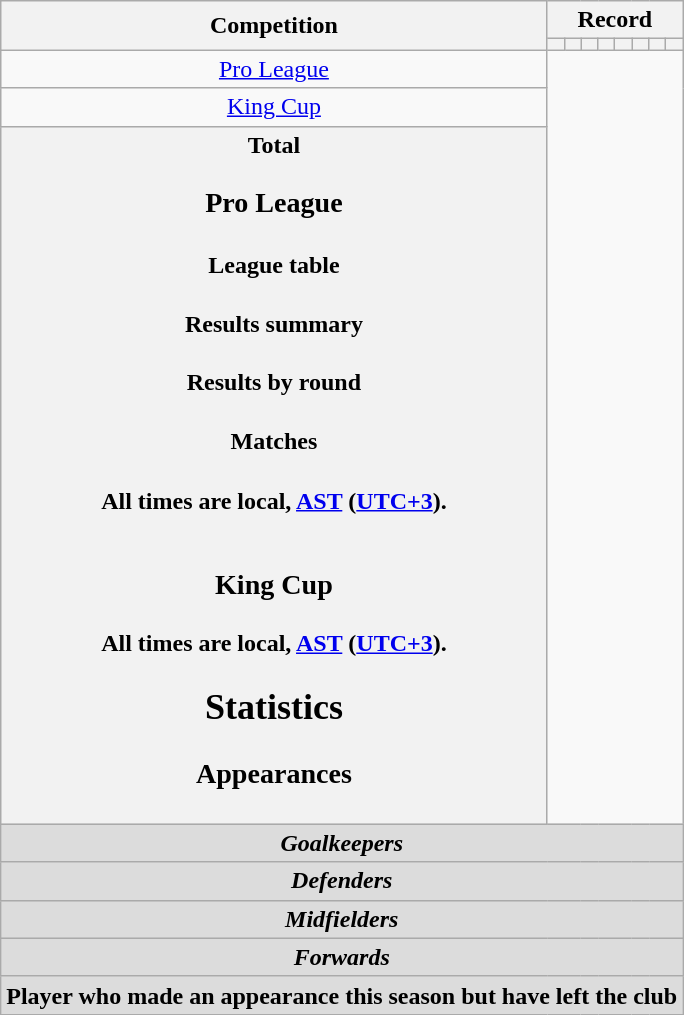<table class="wikitable" style="text-align: center">
<tr>
<th rowspan=2>Competition</th>
<th colspan=8>Record</th>
</tr>
<tr>
<th></th>
<th></th>
<th></th>
<th></th>
<th></th>
<th></th>
<th></th>
<th></th>
</tr>
<tr>
<td><a href='#'>Pro League</a><br></td>
</tr>
<tr>
<td><a href='#'>King Cup</a><br></td>
</tr>
<tr>
<th>Total<br>
<h3>Pro League</h3><h4>League table</h4><h4>Results summary</h4>
<h4>Results by round</h4><h4>Matches</h4>All times are local, <a href='#'>AST</a> (<a href='#'>UTC+3</a>).<br>


<br>
































<h3>King Cup</h3>
All times are local, <a href='#'>AST</a> (<a href='#'>UTC+3</a>).<br>

<h2>Statistics</h2><h3>Appearances</h3></th>
</tr>
<tr>
<th colspan=10 style=background:#dcdcdc; text-align:center><em>Goalkeepers</em><br>


</th>
</tr>
<tr>
<th colspan=10 style=background:#dcdcdc; text-align:center><em>Defenders</em><br>








</th>
</tr>
<tr>
<th colspan=10 style=background:#dcdcdc; text-align:center><em>Midfielders</em><br>









</th>
</tr>
<tr>
<th colspan=10 style=background:#dcdcdc; text-align:center><em>Forwards</em><br>



</th>
</tr>
<tr>
<th colspan=18 style=background:#dcdcdc; text-align:center>Player who made an appearance this season but have left the club<br>




</th>
</tr>
</table>
